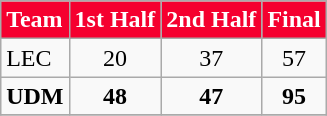<table class="wikitable" align=right>
<tr style="background: #F5002F; color: #FFFFFF">
<td><strong>Team</strong></td>
<td><strong>1st Half</strong></td>
<td><strong>2nd Half</strong></td>
<td><strong>Final</strong></td>
</tr>
<tr>
<td>LEC</td>
<td align=center>20</td>
<td align=center>37</td>
<td align=center>57</td>
</tr>
<tr>
<td><strong>UDM</strong></td>
<td align=center><strong>48</strong></td>
<td align=center><strong>47</strong></td>
<td align=center><strong>95</strong></td>
</tr>
<tr>
</tr>
</table>
